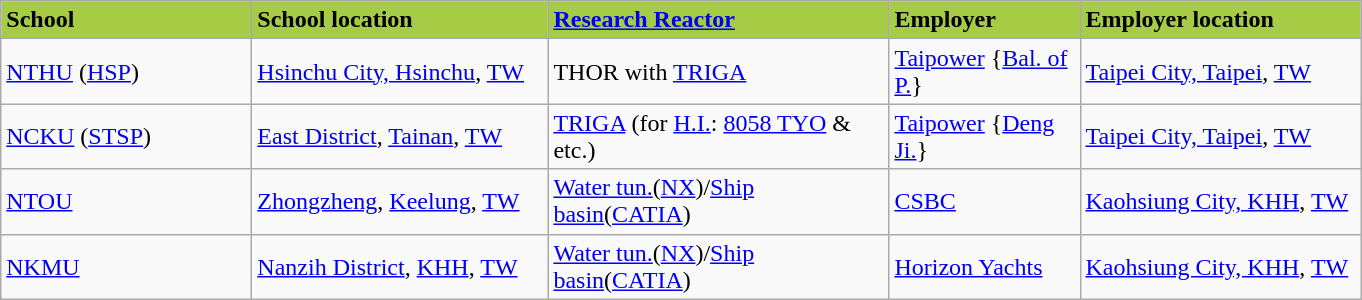<table class="wikitable">
<tr>
<th style="text-align:left; background:#A6CB45; width:160px">School</th>
<th style="text-align:left; background:#A6CB45; width:190px">School location</th>
<th style="text-align:left; background:#A6CB45; width:220px"><a href='#'>Research Reactor</a></th>
<th style="text-align:left; background:#A6CB45; width:120px">Employer</th>
<th style="text-align:left; background:#A6CB45; width:180px">Employer location</th>
</tr>
<tr>
<td><a href='#'>NTHU</a> (<a href='#'>HSP</a>)</td>
<td><a href='#'>Hsinchu City, Hsinchu</a>, <a href='#'>TW</a></td>
<td>THOR with <a href='#'>TRIGA</a></td>
<td><a href='#'>Taipower</a> {<a href='#'>Bal. of P.</a>}</td>
<td><a href='#'>Taipei City, Taipei</a>, <a href='#'>TW</a></td>
</tr>
<tr>
<td><a href='#'>NCKU</a> (<a href='#'>STSP</a>)</td>
<td><a href='#'>East District</a>, <a href='#'>Tainan</a>, <a href='#'>TW</a></td>
<td><a href='#'>TRIGA</a> (for <a href='#'>H.I.</a>: <a href='#'>8058 TYO</a> & etc.)</td>
<td><a href='#'>Taipower</a> {<a href='#'>Deng Ji.</a>}</td>
<td><a href='#'>Taipei City, Taipei</a>, <a href='#'>TW</a></td>
</tr>
<tr>
<td><a href='#'>NTOU</a></td>
<td><a href='#'>Zhongzheng</a>, <a href='#'>Keelung</a>, <a href='#'>TW</a></td>
<td><a href='#'>Water tun.</a>(<a href='#'>NX</a>)/<a href='#'>Ship basin</a>(<a href='#'>CATIA</a>)</td>
<td><a href='#'>CSBC</a></td>
<td><a href='#'>Kaohsiung City, KHH</a>, <a href='#'>TW</a></td>
</tr>
<tr>
<td><a href='#'>NKMU</a></td>
<td><a href='#'>Nanzih District</a>, <a href='#'>KHH</a>, <a href='#'>TW</a></td>
<td><a href='#'>Water tun.</a>(<a href='#'>NX</a>)/<a href='#'>Ship basin</a>(<a href='#'>CATIA</a>)</td>
<td><a href='#'>Horizon Yachts</a></td>
<td><a href='#'>Kaohsiung City, KHH</a>, <a href='#'>TW</a></td>
</tr>
</table>
